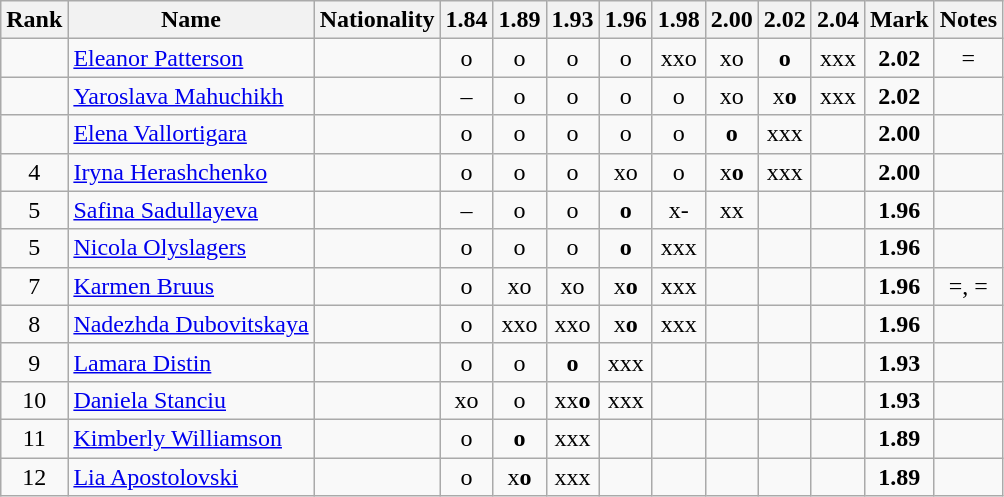<table class="wikitable sortable" style="text-align:center">
<tr>
<th>Rank</th>
<th>Name</th>
<th>Nationality</th>
<th>1.84</th>
<th>1.89</th>
<th>1.93</th>
<th>1.96</th>
<th>1.98</th>
<th>2.00</th>
<th>2.02</th>
<th>2.04</th>
<th>Mark</th>
<th>Notes</th>
</tr>
<tr>
<td></td>
<td align=left><a href='#'>Eleanor Patterson</a></td>
<td align=left></td>
<td>o</td>
<td>o</td>
<td>o</td>
<td>o</td>
<td>xxo</td>
<td>xo</td>
<td><strong>o</strong></td>
<td>xxx</td>
<td><strong>2.02</strong></td>
<td>=</td>
</tr>
<tr>
<td></td>
<td align=left><a href='#'>Yaroslava Mahuchikh</a></td>
<td align=left></td>
<td>–</td>
<td>o</td>
<td>o</td>
<td>o</td>
<td>o</td>
<td>xo</td>
<td>x<strong>o</strong></td>
<td>xxx</td>
<td><strong>2.02</strong></td>
<td></td>
</tr>
<tr>
<td></td>
<td align=left><a href='#'>Elena Vallortigara</a></td>
<td align=left></td>
<td>o</td>
<td>o</td>
<td>o</td>
<td>o</td>
<td>o</td>
<td><strong>o</strong></td>
<td>xxx</td>
<td></td>
<td><strong>2.00</strong></td>
<td></td>
</tr>
<tr>
<td>4</td>
<td align=left><a href='#'>Iryna Herashchenko</a></td>
<td align=left></td>
<td>o</td>
<td>o</td>
<td>o</td>
<td>xo</td>
<td>o</td>
<td>x<strong>o</strong></td>
<td>xxx</td>
<td></td>
<td><strong>2.00</strong></td>
<td></td>
</tr>
<tr>
<td>5</td>
<td align=left><a href='#'>Safina Sadullayeva</a></td>
<td align=left></td>
<td>–</td>
<td>o</td>
<td>o</td>
<td><strong>o</strong></td>
<td>x-</td>
<td>xx</td>
<td></td>
<td></td>
<td><strong>1.96</strong></td>
<td></td>
</tr>
<tr>
<td>5</td>
<td align=left><a href='#'>Nicola Olyslagers</a></td>
<td align=left></td>
<td>o</td>
<td>o</td>
<td>o</td>
<td><strong>o</strong></td>
<td>xxx</td>
<td></td>
<td></td>
<td></td>
<td><strong>1.96</strong></td>
<td></td>
</tr>
<tr>
<td>7</td>
<td align=left><a href='#'>Karmen Bruus</a></td>
<td align=left></td>
<td>o</td>
<td>xo</td>
<td>xo</td>
<td>x<strong>o</strong></td>
<td>xxx</td>
<td></td>
<td></td>
<td></td>
<td><strong>1.96</strong></td>
<td>=, =</td>
</tr>
<tr>
<td>8</td>
<td align=left><a href='#'>Nadezhda Dubovitskaya</a></td>
<td align=left></td>
<td>o</td>
<td>xxo</td>
<td>xxo</td>
<td>x<strong>o</strong></td>
<td>xxx</td>
<td></td>
<td></td>
<td></td>
<td><strong>1.96</strong></td>
<td></td>
</tr>
<tr>
<td>9</td>
<td align=left><a href='#'>Lamara Distin</a></td>
<td align=left></td>
<td>o</td>
<td>o</td>
<td><strong>o</strong></td>
<td>xxx</td>
<td></td>
<td></td>
<td></td>
<td></td>
<td><strong>1.93</strong></td>
<td></td>
</tr>
<tr>
<td>10</td>
<td align=left><a href='#'>Daniela Stanciu</a></td>
<td align=left></td>
<td>xo</td>
<td>o</td>
<td>xx<strong>o</strong></td>
<td>xxx</td>
<td></td>
<td></td>
<td></td>
<td></td>
<td><strong>1.93</strong></td>
<td></td>
</tr>
<tr>
<td>11</td>
<td align=left><a href='#'>Kimberly Williamson</a></td>
<td align=left></td>
<td>o</td>
<td><strong>o</strong></td>
<td>xxx</td>
<td></td>
<td></td>
<td></td>
<td></td>
<td></td>
<td><strong>1.89</strong></td>
<td></td>
</tr>
<tr>
<td>12</td>
<td align=left><a href='#'>Lia Apostolovski</a></td>
<td align=left></td>
<td>o</td>
<td>x<strong>o</strong></td>
<td>xxx</td>
<td></td>
<td></td>
<td></td>
<td></td>
<td></td>
<td><strong>1.89</strong></td>
<td></td>
</tr>
</table>
